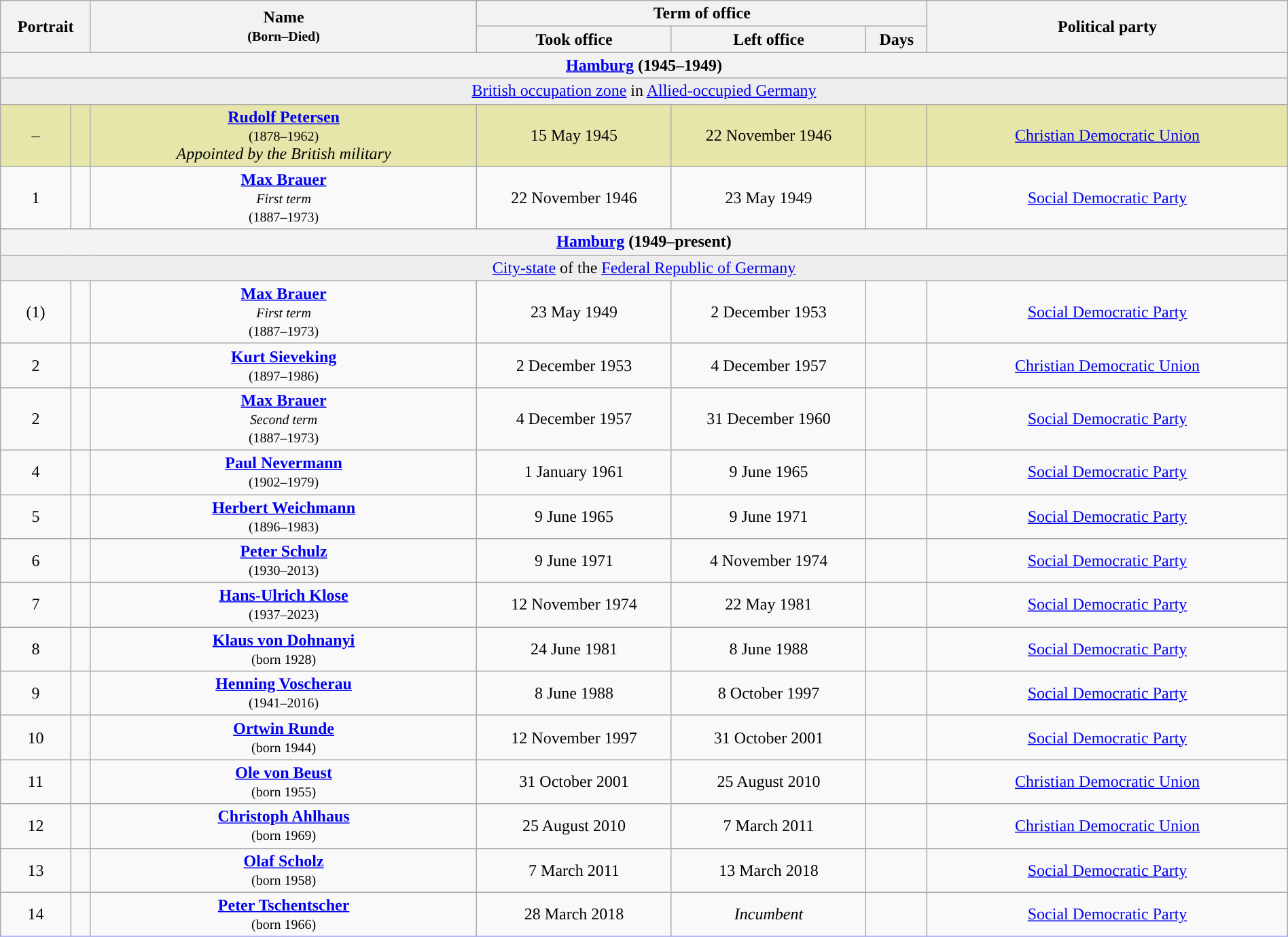<table class="wikitable" style="text-align:center; width:100%; border:1px #AAAAFF solid">
<tr>
<th width=80px rowspan=2 colspan=2>Portrait</th>
<th width=30% rowspan=2>Name<br><small>(Born–Died)</small></th>
<th width=35% colspan=3>Term of office</th>
<th width=28% rowspan=2>Political party</th>
</tr>
<tr>
<th>Took office</th>
<th>Left office</th>
<th>Days</th>
</tr>
<tr>
<th colspan="7"><a href='#'>Hamburg</a> (1945–1949)</th>
</tr>
<tr>
<td bgcolor=#EEEEEE colspan=8><a href='#'>British occupation zone</a> in <a href='#'>Allied-occupied Germany</a></td>
</tr>
<tr>
</tr>
<tr style="background-color: #E6E6AA">
<td style="background:">–</td>
<td></td>
<td><strong><a href='#'>Rudolf Petersen</a></strong><br><small>(1878–1962)</small><br><em>Appointed by the British military</em></td>
<td>15 May 1945</td>
<td>22 November 1946</td>
<td></td>
<td><a href='#'>Christian Democratic Union</a></td>
</tr>
<tr>
<td style="background:">1</td>
<td></td>
<td><strong><a href='#'>Max Brauer</a></strong><br><small><em>First term</em></small><br><small>(1887–1973)</small></td>
<td>22 November 1946</td>
<td>23 May 1949</td>
<td></td>
<td><a href='#'>Social Democratic Party</a></td>
</tr>
<tr>
<th colspan="7"><a href='#'>Hamburg</a> (1949–present)</th>
</tr>
<tr>
<td bgcolor=#EEEEEE colspan=8><a href='#'>City-state</a> of the <a href='#'>Federal Republic of Germany</a></td>
</tr>
<tr>
<td style="background:">(1)</td>
<td></td>
<td><strong><a href='#'>Max Brauer</a></strong><br><small><em>First term</em></small><br><small>(1887–1973)</small></td>
<td>23 May 1949</td>
<td>2 December 1953</td>
<td></td>
<td><a href='#'>Social Democratic Party</a></td>
</tr>
<tr>
<td style="background:">2</td>
<td></td>
<td><strong><a href='#'>Kurt Sieveking</a></strong><br><small>(1897–1986)</small></td>
<td>2 December 1953</td>
<td>4 December 1957</td>
<td></td>
<td><a href='#'>Christian Democratic Union</a></td>
</tr>
<tr>
<td style="background:">2<br></td>
<td></td>
<td><strong><a href='#'>Max Brauer</a></strong><br><small><em>Second term</em></small><br><small>(1887–1973)</small></td>
<td>4 December 1957</td>
<td>31 December 1960<br></td>
<td></td>
<td><a href='#'>Social Democratic Party</a></td>
</tr>
<tr>
<td style="background:">4</td>
<td></td>
<td><strong><a href='#'>Paul Nevermann</a></strong><br><small>(1902–1979)</small></td>
<td>1 January 1961</td>
<td>9 June 1965<br></td>
<td></td>
<td><a href='#'>Social Democratic Party</a></td>
</tr>
<tr>
<td style="background:">5</td>
<td></td>
<td><strong><a href='#'>Herbert Weichmann</a></strong><br><small>(1896–1983)</small></td>
<td>9 June 1965</td>
<td>9 June 1971<br></td>
<td></td>
<td><a href='#'>Social Democratic Party</a></td>
</tr>
<tr>
<td style="background:">6</td>
<td></td>
<td><strong><a href='#'>Peter Schulz</a></strong><br><small>(1930–2013)</small></td>
<td>9 June 1971</td>
<td>4 November 1974<br></td>
<td></td>
<td><a href='#'>Social Democratic Party</a></td>
</tr>
<tr>
<td style="background:">7</td>
<td></td>
<td><strong><a href='#'>Hans-Ulrich Klose</a></strong><br><small>(1937–2023)</small></td>
<td>12 November 1974</td>
<td>22 May 1981<br></td>
<td></td>
<td><a href='#'>Social Democratic Party</a></td>
</tr>
<tr>
<td style="background:">8</td>
<td></td>
<td><strong><a href='#'>Klaus von Dohnanyi</a></strong><br><small>(born 1928)</small></td>
<td>24 June 1981</td>
<td>8 June 1988</td>
<td></td>
<td><a href='#'>Social Democratic Party</a></td>
</tr>
<tr>
<td style="background:">9</td>
<td></td>
<td><strong><a href='#'>Henning Voscherau</a></strong><br><small>(1941–2016)</small></td>
<td>8 June 1988</td>
<td>8 October 1997<br></td>
<td></td>
<td><a href='#'>Social Democratic Party</a></td>
</tr>
<tr>
<td style="background:">10</td>
<td></td>
<td><strong><a href='#'>Ortwin Runde</a></strong><br><small>(born 1944)</small></td>
<td>12 November 1997</td>
<td>31 October 2001</td>
<td></td>
<td><a href='#'>Social Democratic Party</a></td>
</tr>
<tr>
<td style="background:">11</td>
<td></td>
<td><strong><a href='#'>Ole von Beust</a></strong><br><small>(born 1955)</small></td>
<td>31 October 2001</td>
<td>25 August 2010<br></td>
<td></td>
<td><a href='#'>Christian Democratic Union</a></td>
</tr>
<tr>
<td style="background:">12</td>
<td></td>
<td><strong><a href='#'>Christoph Ahlhaus</a></strong><br><small>(born 1969)</small></td>
<td>25 August 2010</td>
<td>7 March 2011</td>
<td></td>
<td><a href='#'>Christian Democratic Union</a></td>
</tr>
<tr>
<td style="background:">13</td>
<td></td>
<td><strong><a href='#'>Olaf Scholz</a></strong><br><small>(born 1958)</small></td>
<td>7 March 2011</td>
<td>13 March 2018<br></td>
<td></td>
<td><a href='#'>Social Democratic Party</a></td>
</tr>
<tr>
<td style="background:">14</td>
<td></td>
<td><strong><a href='#'>Peter Tschentscher</a></strong><br><small>(born 1966)</small></td>
<td>28 March 2018</td>
<td><em>Incumbent</em></td>
<td></td>
<td><a href='#'>Social Democratic Party</a></td>
</tr>
<tr>
</tr>
</table>
